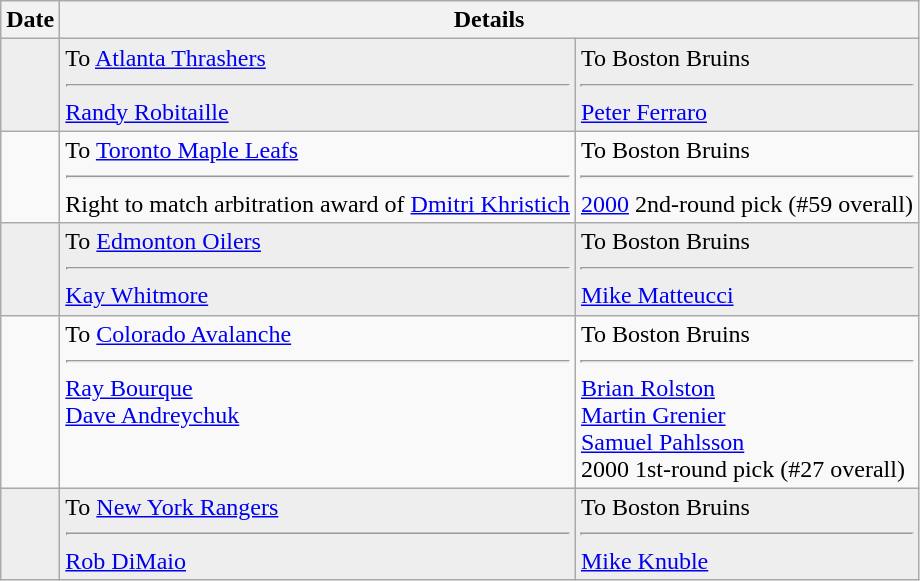<table class="wikitable">
<tr>
<th>Date</th>
<th colspan="2">Details</th>
</tr>
<tr style="background:#eee;">
<td></td>
<td valign="top">To <a href='#'>Atlanta Thrashers</a><hr><a href='#'>Randy Robitaille</a></td>
<td valign="top">To Boston Bruins<hr><a href='#'>Peter Ferraro</a></td>
</tr>
<tr>
<td></td>
<td valign="top">To <a href='#'>Toronto Maple Leafs</a><hr>Right to match arbitration award of <a href='#'>Dmitri Khristich</a></td>
<td valign="top">To Boston Bruins<hr><a href='#'>2000</a> 2nd-round pick (#59 overall)</td>
</tr>
<tr style="background:#eee;">
<td></td>
<td valign="top">To <a href='#'>Edmonton Oilers</a><hr><a href='#'>Kay Whitmore</a></td>
<td valign="top">To Boston Bruins<hr><a href='#'>Mike Matteucci</a></td>
</tr>
<tr>
<td></td>
<td valign="top">To <a href='#'>Colorado Avalanche</a><hr><a href='#'>Ray Bourque</a><br><a href='#'>Dave Andreychuk</a></td>
<td valign="top">To Boston Bruins<hr><a href='#'>Brian Rolston</a><br><a href='#'>Martin Grenier</a><br><a href='#'>Samuel Pahlsson</a><br>2000 1st-round pick (#27 overall)</td>
</tr>
<tr style="background:#eee;">
<td></td>
<td valign="top">To <a href='#'>New York Rangers</a><hr><a href='#'>Rob DiMaio</a></td>
<td valign="top">To Boston Bruins<hr><a href='#'>Mike Knuble</a></td>
</tr>
</table>
